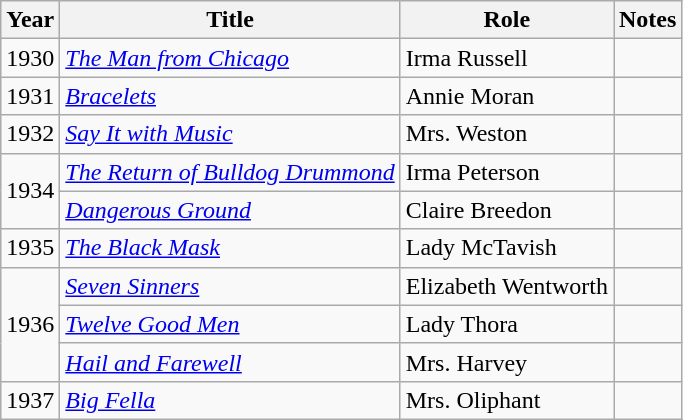<table class="wikitable sortable">
<tr>
<th>Year</th>
<th>Title</th>
<th>Role</th>
<th class = "unsortable">Notes</th>
</tr>
<tr>
<td>1930</td>
<td><em><a href='#'>The Man from Chicago</a></em></td>
<td>Irma Russell</td>
<td></td>
</tr>
<tr>
<td>1931</td>
<td><em><a href='#'>Bracelets</a></em></td>
<td>Annie Moran</td>
<td></td>
</tr>
<tr>
<td>1932</td>
<td><em><a href='#'>Say It with Music</a></em></td>
<td>Mrs. Weston</td>
<td></td>
</tr>
<tr>
<td rowspan=2>1934</td>
<td><em><a href='#'>The Return of Bulldog Drummond</a></em></td>
<td>Irma Peterson</td>
<td></td>
</tr>
<tr>
<td><em><a href='#'>Dangerous Ground</a></em></td>
<td>Claire Breedon</td>
<td></td>
</tr>
<tr>
<td>1935</td>
<td><em><a href='#'>The Black Mask</a></em></td>
<td>Lady McTavish</td>
<td></td>
</tr>
<tr>
<td rowspan=3>1936</td>
<td><em><a href='#'>Seven Sinners</a></em></td>
<td>Elizabeth Wentworth</td>
<td></td>
</tr>
<tr>
<td><em><a href='#'>Twelve Good Men</a></em></td>
<td>Lady Thora</td>
<td></td>
</tr>
<tr>
<td><em><a href='#'>Hail and Farewell</a></em></td>
<td>Mrs. Harvey</td>
<td></td>
</tr>
<tr>
<td>1937</td>
<td><em><a href='#'>Big Fella</a></em></td>
<td>Mrs. Oliphant</td>
<td></td>
</tr>
</table>
